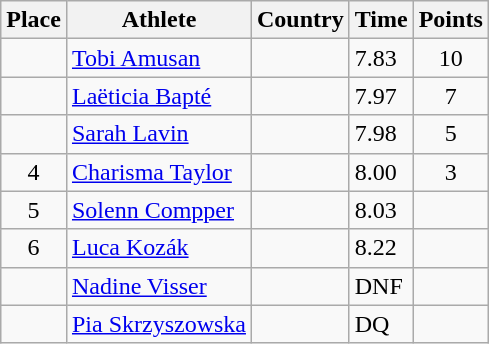<table class="wikitable">
<tr>
<th>Place</th>
<th>Athlete</th>
<th>Country</th>
<th>Time</th>
<th>Points</th>
</tr>
<tr>
<td align=center></td>
<td><a href='#'>Tobi Amusan</a></td>
<td></td>
<td>7.83</td>
<td align=center>10</td>
</tr>
<tr>
<td align=center></td>
<td><a href='#'>Laëticia Bapté</a></td>
<td></td>
<td>7.97</td>
<td align=center>7</td>
</tr>
<tr>
<td align=center></td>
<td><a href='#'>Sarah Lavin</a></td>
<td></td>
<td>7.98</td>
<td align=center>5</td>
</tr>
<tr>
<td align=center>4</td>
<td><a href='#'>Charisma Taylor</a></td>
<td></td>
<td>8.00</td>
<td align=center>3</td>
</tr>
<tr>
<td align=center>5</td>
<td><a href='#'>Solenn Compper</a></td>
<td></td>
<td>8.03</td>
<td align=center></td>
</tr>
<tr>
<td align=center>6</td>
<td><a href='#'>Luca Kozák</a></td>
<td></td>
<td>8.22</td>
<td align=center></td>
</tr>
<tr>
<td align=center></td>
<td><a href='#'>Nadine Visser</a></td>
<td></td>
<td>DNF</td>
<td align=center></td>
</tr>
<tr>
<td align=center></td>
<td><a href='#'>Pia Skrzyszowska</a></td>
<td></td>
<td>DQ</td>
<td align=center></td>
</tr>
</table>
